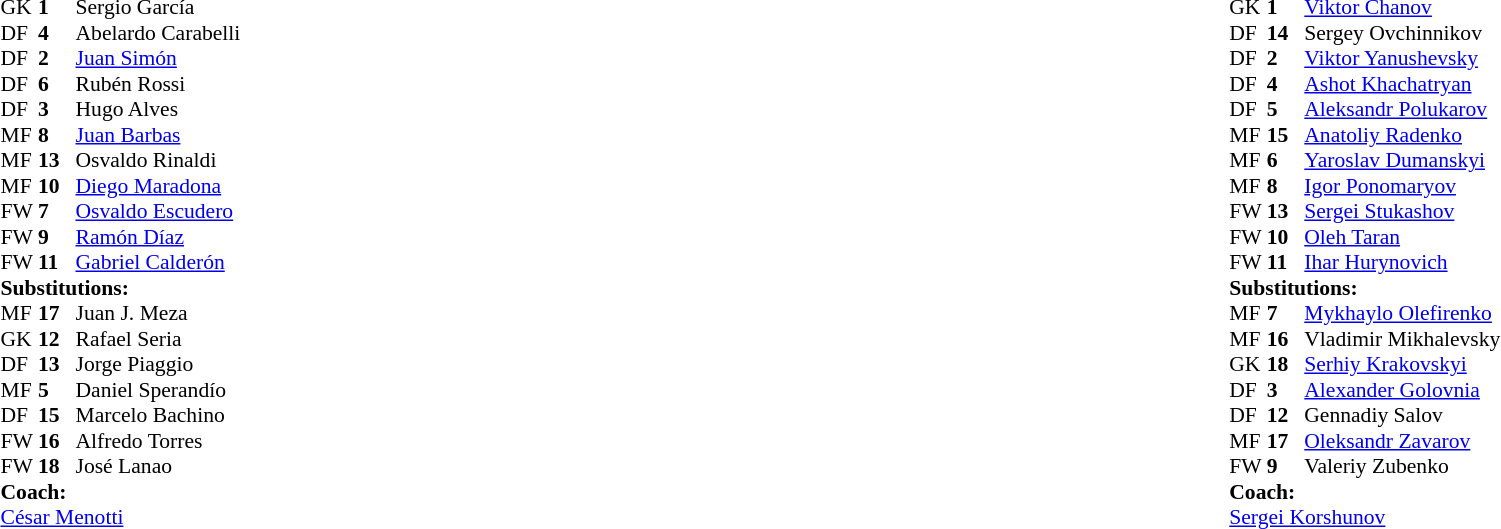<table width="100%">
<tr>
<td valign="top" width="40%"><br><table style="font-size:90%" cellspacing="0" cellpadding="0">
<tr>
<th width=25></th>
<th width=25></th>
</tr>
<tr>
<td>GK</td>
<td><strong>1</strong></td>
<td>Sergio García</td>
</tr>
<tr>
<td>DF</td>
<td><strong>4</strong></td>
<td>Abelardo Carabelli</td>
</tr>
<tr>
<td>DF</td>
<td><strong>2</strong></td>
<td><a href='#'>Juan Simón</a></td>
</tr>
<tr>
<td>DF</td>
<td><strong>6</strong></td>
<td>Rubén Rossi</td>
</tr>
<tr>
<td>DF</td>
<td><strong>3</strong></td>
<td>Hugo Alves</td>
</tr>
<tr>
<td>MF</td>
<td><strong>8</strong></td>
<td><a href='#'>Juan Barbas</a></td>
</tr>
<tr>
<td>MF</td>
<td><strong>13</strong></td>
<td>Osvaldo Rinaldi</td>
<td></td>
<td></td>
</tr>
<tr>
<td>MF</td>
<td><strong>10</strong></td>
<td><a href='#'>Diego Maradona</a></td>
</tr>
<tr>
<td>FW</td>
<td><strong>7</strong></td>
<td><a href='#'>Osvaldo Escudero</a></td>
</tr>
<tr>
<td>FW</td>
<td><strong>9</strong></td>
<td><a href='#'>Ramón Díaz</a></td>
</tr>
<tr>
<td>FW</td>
<td><strong>11</strong></td>
<td><a href='#'>Gabriel Calderón</a></td>
</tr>
<tr>
<td colspan=3><strong>Substitutions:</strong></td>
</tr>
<tr>
<td>MF</td>
<td><strong>17</strong></td>
<td>Juan J. Meza</td>
<td></td>
<td></td>
</tr>
<tr>
<td>GK</td>
<td><strong>12</strong></td>
<td>Rafael Seria</td>
</tr>
<tr>
<td>DF</td>
<td><strong>13</strong></td>
<td>Jorge Piaggio</td>
</tr>
<tr>
<td>MF</td>
<td><strong>5</strong></td>
<td>Daniel Sperandío</td>
</tr>
<tr>
<td>DF</td>
<td><strong>15</strong></td>
<td>Marcelo Bachino</td>
</tr>
<tr>
<td>FW</td>
<td><strong>16</strong></td>
<td>Alfredo Torres</td>
</tr>
<tr>
<td>FW</td>
<td><strong>18</strong></td>
<td>José Lanao</td>
</tr>
<tr>
<td colspan=3><strong>Coach:</strong></td>
</tr>
<tr>
<td colspan=3> <a href='#'>César Menotti</a></td>
</tr>
</table>
</td>
<td valign="top" width="50%"><br><table style="font-size:90%;margin:auto" cellspacing="0" cellpadding="0">
<tr>
<th width=25></th>
<th width=25></th>
</tr>
<tr>
<td>GK</td>
<td><strong>1</strong></td>
<td><a href='#'>Viktor Chanov</a></td>
</tr>
<tr>
<td>DF</td>
<td><strong>14</strong></td>
<td>Sergey Ovchinnikov</td>
</tr>
<tr>
<td>DF</td>
<td><strong>2</strong></td>
<td><a href='#'>Viktor Yanushevsky</a></td>
<td></td>
<td></td>
</tr>
<tr>
<td>DF</td>
<td><strong>4</strong></td>
<td><a href='#'>Ashot Khachatryan</a></td>
</tr>
<tr>
<td>DF</td>
<td><strong>5</strong></td>
<td><a href='#'>Aleksandr Polukarov</a></td>
</tr>
<tr>
<td>MF</td>
<td><strong>15</strong></td>
<td><a href='#'>Anatoliy Radenko</a></td>
</tr>
<tr>
<td>MF</td>
<td><strong>6</strong></td>
<td><a href='#'>Yaroslav Dumanskyi</a></td>
<td></td>
<td></td>
</tr>
<tr>
<td>MF</td>
<td><strong>8</strong></td>
<td><a href='#'>Igor Ponomaryov</a></td>
</tr>
<tr>
<td>FW</td>
<td><strong>13</strong></td>
<td><a href='#'>Sergei Stukashov</a></td>
</tr>
<tr>
<td>FW</td>
<td><strong>10</strong></td>
<td><a href='#'>Oleh Taran</a></td>
</tr>
<tr>
<td>FW</td>
<td><strong>11</strong></td>
<td><a href='#'>Ihar Hurynovich</a></td>
</tr>
<tr>
<td colspan=3><strong>Substitutions:</strong></td>
</tr>
<tr>
<td>MF</td>
<td><strong>7</strong></td>
<td><a href='#'>Mykhaylo Olefirenko</a></td>
<td></td>
<td></td>
</tr>
<tr>
<td>MF</td>
<td><strong>16</strong></td>
<td>Vladimir Mikhalevsky</td>
<td></td>
<td></td>
</tr>
<tr>
<td>GK</td>
<td><strong>18</strong></td>
<td><a href='#'>Serhiy Krakovskyi</a></td>
</tr>
<tr>
<td>DF</td>
<td><strong>3</strong></td>
<td><a href='#'>Alexander Golovnia</a></td>
</tr>
<tr>
<td>DF</td>
<td><strong>12</strong></td>
<td>Gennadiy Salov</td>
</tr>
<tr>
<td>MF</td>
<td><strong>17</strong></td>
<td><a href='#'>Oleksandr Zavarov</a></td>
</tr>
<tr>
<td>FW</td>
<td><strong>9</strong></td>
<td>Valeriy Zubenko</td>
</tr>
<tr>
<td colspan=3><strong>Coach:</strong></td>
</tr>
<tr>
<td colspan=3> <a href='#'>Sergei Korshunov</a></td>
</tr>
</table>
</td>
</tr>
</table>
